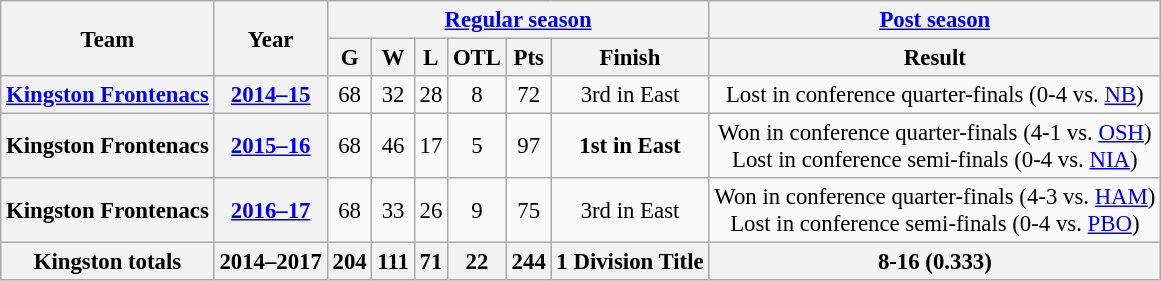<table class="wikitable" style="font-size: 95%; text-align:center;">
<tr>
<th rowspan="2">Team</th>
<th rowspan="2">Year</th>
<th colspan="6"><a href='#'>Regular season</a></th>
<th colspan="1"><a href='#'>Post season</a></th>
</tr>
<tr>
<th>G</th>
<th>W</th>
<th>L</th>
<th>OTL</th>
<th>Pts</th>
<th>Finish</th>
<th>Result</th>
</tr>
<tr>
<th><a href='#'>Kingston Frontenacs</a></th>
<th><a href='#'>2014–15</a></th>
<td>68</td>
<td>32</td>
<td>28</td>
<td>8</td>
<td>72</td>
<td>3rd in East</td>
<td>Lost in conference quarter-finals (0-4 vs. <a href='#'>NB</a>)</td>
</tr>
<tr>
<th>Kingston Frontenacs</th>
<th><a href='#'>2015–16</a></th>
<td>68</td>
<td>46</td>
<td>17</td>
<td>5</td>
<td>97</td>
<td><strong>1st in East</strong></td>
<td>Won in conference quarter-finals (4-1 vs. <a href='#'>OSH</a>) <br> Lost in conference semi-finals (0-4 vs. <a href='#'>NIA</a>)</td>
</tr>
<tr>
<th>Kingston Frontenacs</th>
<th><a href='#'>2016–17</a></th>
<td>68</td>
<td>33</td>
<td>26</td>
<td>9</td>
<td>75</td>
<td>3rd in East</td>
<td>Won in conference quarter-finals (4-3 vs. <a href='#'>HAM</a>) <br> Lost in conference semi-finals (0-4 vs. <a href='#'>PBO</a>)</td>
</tr>
<tr align="centre" bgcolor="#dddddd">
<th>Kingston totals</th>
<th>2014–2017</th>
<th>204</th>
<th>111</th>
<th>71</th>
<th>22</th>
<th>244</th>
<th>1 Division Title</th>
<th>8-16 (0.333)</th>
</tr>
</table>
